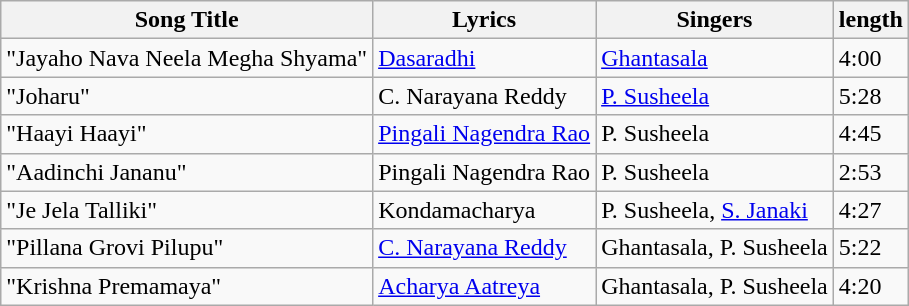<table class="wikitable">
<tr>
<th>Song Title</th>
<th>Lyrics</th>
<th>Singers</th>
<th>length</th>
</tr>
<tr>
<td>"Jayaho Nava Neela Megha Shyama"</td>
<td><a href='#'>Dasaradhi</a></td>
<td><a href='#'>Ghantasala</a></td>
<td>4:00</td>
</tr>
<tr>
<td>"Joharu"</td>
<td>C. Narayana Reddy</td>
<td><a href='#'>P. Susheela</a></td>
<td>5:28</td>
</tr>
<tr>
<td>"Haayi Haayi"</td>
<td><a href='#'>Pingali Nagendra Rao</a></td>
<td>P. Susheela</td>
<td>4:45</td>
</tr>
<tr>
<td>"Aadinchi Jananu"</td>
<td>Pingali Nagendra Rao</td>
<td>P. Susheela</td>
<td>2:53</td>
</tr>
<tr>
<td>"Je Jela Talliki"</td>
<td>Kondamacharya</td>
<td>P. Susheela, <a href='#'>S. Janaki</a></td>
<td>4:27</td>
</tr>
<tr>
<td>"Pillana Grovi Pilupu"</td>
<td><a href='#'>C. Narayana Reddy</a></td>
<td>Ghantasala, P. Susheela</td>
<td>5:22</td>
</tr>
<tr>
<td>"Krishna Premamaya"</td>
<td><a href='#'>Acharya Aatreya</a></td>
<td>Ghantasala, P. Susheela</td>
<td>4:20</td>
</tr>
</table>
